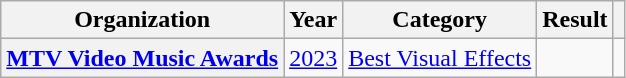<table class="wikitable sortable plainrowheaders" style="border:none; margin:0;">
<tr>
<th scope="col">Organization</th>
<th scope="col">Year</th>
<th scope="col">Category</th>
<th scope="col">Result</th>
<th class="unsortable" scope="col"></th>
</tr>
<tr>
<th scope="row"><a href='#'>MTV Video Music Awards</a></th>
<td><a href='#'>2023</a></td>
<td><a href='#'>Best Visual Effects</a></td>
<td></td>
<td></td>
</tr>
</table>
